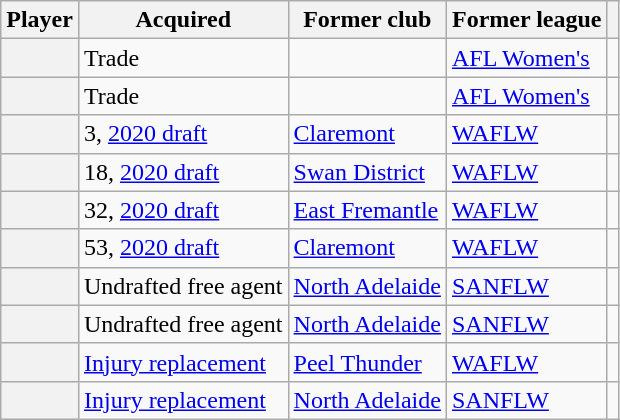<table class="wikitable plainrowheaders">
<tr>
<th scope="col">Player</th>
<th scope="col">Acquired</th>
<th scope="col">Former club</th>
<th scope="col">Former league</th>
<th scope="col"></th>
</tr>
<tr>
<th scope="row"></th>
<td>Trade</td>
<td></td>
<td><a href='#'>AFL Women's</a></td>
<td></td>
</tr>
<tr>
<th scope="row"></th>
<td>Trade</td>
<td></td>
<td><a href='#'>AFL Women's</a></td>
<td></td>
</tr>
<tr>
<th scope="row"></th>
<td> 3, <a href='#'>2020 draft</a></td>
<td><a href='#'>Claremont</a></td>
<td><a href='#'>WAFLW</a></td>
<td></td>
</tr>
<tr>
<th scope="row"></th>
<td> 18, <a href='#'>2020 draft</a></td>
<td><a href='#'>Swan District</a></td>
<td><a href='#'>WAFLW</a></td>
<td></td>
</tr>
<tr>
<th scope="row"></th>
<td> 32, <a href='#'>2020 draft</a></td>
<td><a href='#'>East Fremantle</a></td>
<td><a href='#'>WAFLW</a></td>
<td></td>
</tr>
<tr>
<th scope="row"></th>
<td> 53, <a href='#'>2020 draft</a></td>
<td><a href='#'>Claremont</a></td>
<td><a href='#'>WAFLW</a></td>
<td></td>
</tr>
<tr>
<th scope="row"></th>
<td>Undrafted free agent</td>
<td><a href='#'>North Adelaide</a></td>
<td><a href='#'>SANFLW</a></td>
<td></td>
</tr>
<tr>
<th scope="row"></th>
<td>Undrafted free agent</td>
<td><a href='#'>North Adelaide</a></td>
<td><a href='#'>SANFLW</a></td>
<td></td>
</tr>
<tr>
<th scope="row"></th>
<td><a href='#'>Injury replacement</a></td>
<td><a href='#'>Peel Thunder</a></td>
<td><a href='#'>WAFLW</a></td>
<td></td>
</tr>
<tr>
<th scope="row"></th>
<td><a href='#'>Injury replacement</a></td>
<td><a href='#'>North Adelaide</a></td>
<td><a href='#'>SANFLW</a></td>
<td></td>
</tr>
</table>
